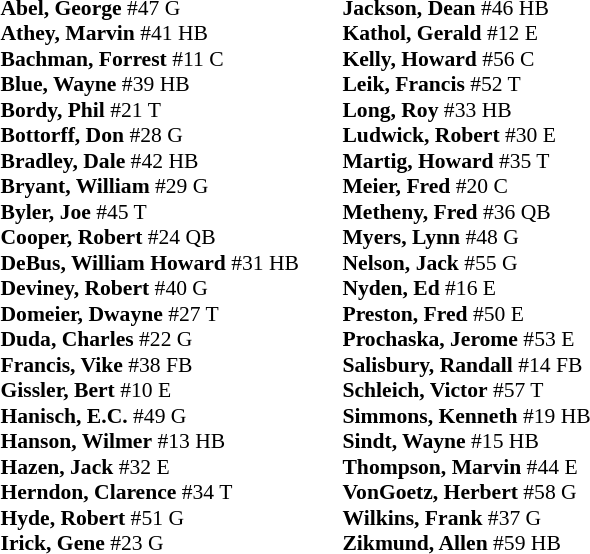<table class="toccolours" style="border-collapse:collapse; font-size:90%;">
<tr>
<td colspan="7" align="center"></td>
</tr>
<tr>
<td colspan=7 align="right"></td>
</tr>
<tr>
<td valign="top"><br><strong>Abel, George</strong> #47  G<br>
<strong>Athey, Marvin</strong> #41  HB<br>
<strong>Bachman, Forrest</strong> #11  C<br>
<strong>Blue, Wayne</strong> #39  HB<br>
<strong>Bordy, Phil</strong> #21  T<br>
<strong>Bottorff, Don</strong> #28  G<br>
<strong>Bradley, Dale</strong> #42  HB<br>
<strong>Bryant, William</strong> #29  G<br>
<strong>Byler, Joe</strong> #45  T<br>
<strong>Cooper, Robert</strong> #24  QB<br>
<strong>DeBus, William Howard</strong> #31  HB<br>
<strong>Deviney, Robert</strong> #40  G<br>
<strong>Domeier, Dwayne</strong> #27  T<br>
<strong>Duda, Charles</strong> #22  G<br>
<strong>Francis, Vike</strong> #38  FB<br>
<strong>Gissler, Bert</strong> #10  E<br>
<strong>Hanisch, E.C.</strong> #49  G<br>
<strong>Hanson, Wilmer</strong> #13  HB<br>
<strong>Hazen, Jack</strong> #32  E<br>
<strong>Herndon, Clarence</strong> #34  T<br>
<strong>Hyde, Robert</strong> #51  G<br>
<strong>Irick, Gene</strong> #23  G</td>
<td width="25"> </td>
<td valign="top"><br><strong>Jackson, Dean</strong> #46  HB<br>
<strong>Kathol, Gerald</strong> #12  E<br>
<strong>Kelly, Howard</strong> #56  C<br>
<strong>Leik, Francis</strong> #52  T<br>
<strong>Long, Roy</strong> #33  HB<br>
<strong>Ludwick, Robert</strong> #30  E<br>
<strong>Martig, Howard</strong> #35  T<br>
<strong>Meier, Fred</strong> #20  C<br>
<strong>Metheny, Fred</strong> #36  QB<br>
<strong>Myers, Lynn</strong> #48  G<br>
<strong>Nelson, Jack</strong> #55  G<br>
<strong>Nyden, Ed</strong> #16  E<br>
<strong>Preston, Fred</strong> #50  E<br>
<strong>Prochaska, Jerome</strong> #53  E<br>
<strong>Salisbury, Randall</strong> #14  FB<br>
<strong>Schleich, Victor</strong> #57  T<br>
<strong>Simmons, Kenneth</strong> #19  HB<br>
<strong>Sindt, Wayne</strong> #15  HB<br>
<strong>Thompson, Marvin</strong> #44  E<br>
<strong>VonGoetz, Herbert</strong> #58  G<br>
<strong>Wilkins, Frank</strong> #37  G<br>
<strong>Zikmund, Allen</strong> #59  HB</td>
</tr>
</table>
